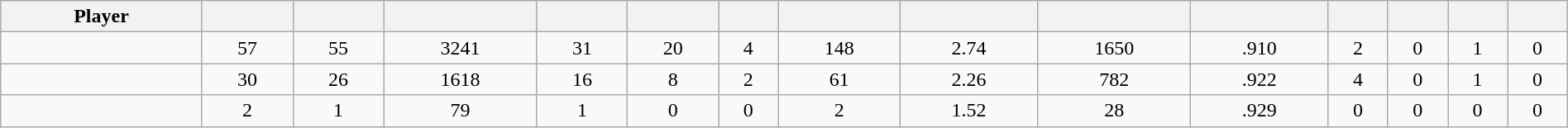<table class="wikitable sortable" style="width:100%; text-align:center;">
<tr>
<th>Player</th>
<th></th>
<th></th>
<th></th>
<th></th>
<th></th>
<th></th>
<th></th>
<th></th>
<th></th>
<th></th>
<th></th>
<th></th>
<th></th>
<th></th>
</tr>
<tr>
<td style=white-space:nowrap></td>
<td>57</td>
<td>55</td>
<td>3241</td>
<td>31</td>
<td>20</td>
<td>4</td>
<td>148</td>
<td>2.74</td>
<td>1650</td>
<td>.910</td>
<td>2</td>
<td>0</td>
<td>1</td>
<td>0</td>
</tr>
<tr>
<td style=white-space:nowrap></td>
<td>30</td>
<td>26</td>
<td>1618</td>
<td>16</td>
<td>8</td>
<td>2</td>
<td>61</td>
<td>2.26</td>
<td>782</td>
<td>.922</td>
<td>4</td>
<td>0</td>
<td>1</td>
<td>0</td>
</tr>
<tr>
<td style=white-space:nowrap></td>
<td>2</td>
<td>1</td>
<td>79</td>
<td>1</td>
<td>0</td>
<td>0</td>
<td>2</td>
<td>1.52</td>
<td>28</td>
<td>.929</td>
<td>0</td>
<td>0</td>
<td>0</td>
<td>0</td>
</tr>
</table>
